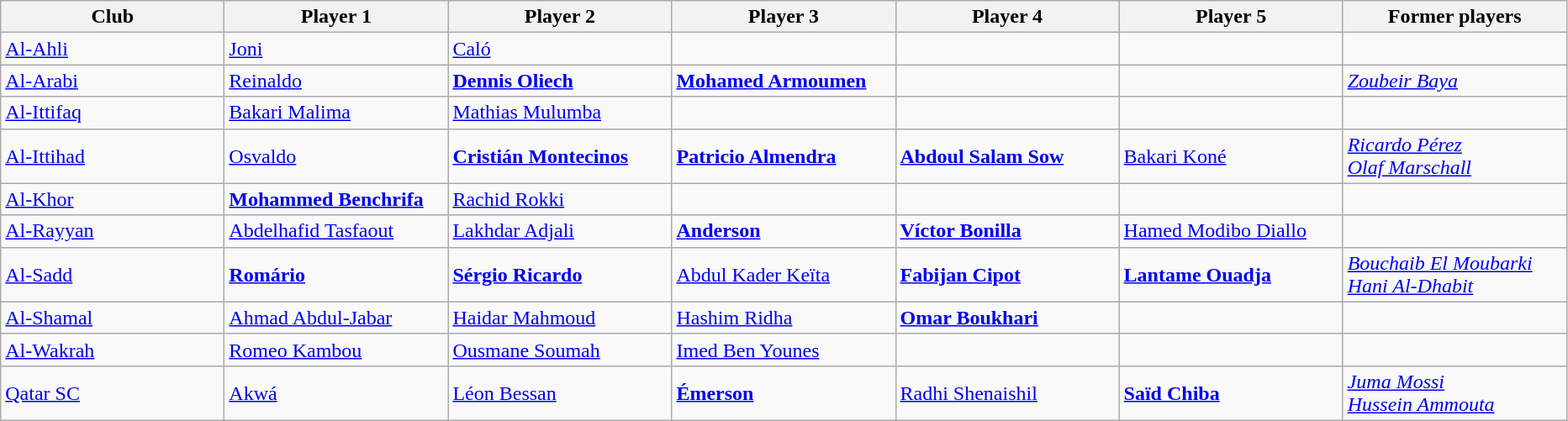<table class="wikitable">
<tr>
<th width="170">Club</th>
<th width="170">Player 1</th>
<th width="170">Player 2</th>
<th width="170">Player 3</th>
<th width="170">Player 4</th>
<th width="170">Player 5</th>
<th width="170">Former players</th>
</tr>
<tr>
<td><a href='#'>Al-Ahli</a></td>
<td> <a href='#'>Joni</a></td>
<td> <a href='#'>Caló</a></td>
<td></td>
<td></td>
<td></td>
<td></td>
</tr>
<tr>
<td><a href='#'>Al-Arabi</a></td>
<td> <a href='#'>Reinaldo</a></td>
<td> <strong><a href='#'>Dennis Oliech</a></strong></td>
<td> <strong><a href='#'>Mohamed Armoumen</a></strong></td>
<td></td>
<td></td>
<td> <em><a href='#'>Zoubeir Baya</a></em></td>
</tr>
<tr>
<td><a href='#'>Al-Ittifaq</a></td>
<td> <a href='#'>Bakari Malima</a></td>
<td> <a href='#'>Mathias Mulumba</a></td>
<td></td>
<td></td>
<td></td>
<td></td>
</tr>
<tr>
<td><a href='#'>Al-Ittihad</a></td>
<td> <a href='#'>Osvaldo</a></td>
<td> <strong><a href='#'>Cristián Montecinos</a></strong></td>
<td> <strong><a href='#'>Patricio Almendra</a></strong></td>
<td> <strong><a href='#'>Abdoul Salam Sow</a></strong></td>
<td> <a href='#'>Bakari Koné</a></td>
<td> <em><a href='#'>Ricardo Pérez</a></em><br> <em><a href='#'>Olaf Marschall</a></em></td>
</tr>
<tr>
<td><a href='#'>Al-Khor</a></td>
<td> <strong><a href='#'>Mohammed Benchrifa</a></strong></td>
<td> <a href='#'>Rachid Rokki</a></td>
<td></td>
<td></td>
<td></td>
<td></td>
</tr>
<tr>
<td><a href='#'>Al-Rayyan</a></td>
<td> <a href='#'>Abdelhafid Tasfaout</a></td>
<td> <a href='#'>Lakhdar Adjali</a></td>
<td> <strong><a href='#'>Anderson</a></strong></td>
<td> <strong><a href='#'>Víctor Bonilla</a></strong></td>
<td> <a href='#'>Hamed Modibo Diallo</a></td>
<td></td>
</tr>
<tr>
<td><a href='#'>Al-Sadd</a></td>
<td> <strong><a href='#'>Romário</a></strong></td>
<td> <strong><a href='#'>Sérgio Ricardo</a></strong></td>
<td> <a href='#'>Abdul Kader Keïta</a></td>
<td> <strong><a href='#'>Fabijan Cipot</a></strong></td>
<td> <strong><a href='#'>Lantame Ouadja</a></strong></td>
<td> <em><a href='#'>Bouchaib El Moubarki</a></em><br> <em><a href='#'>Hani Al-Dhabit</a></em></td>
</tr>
<tr>
<td><a href='#'>Al-Shamal</a></td>
<td> <a href='#'>Ahmad Abdul-Jabar</a></td>
<td> <a href='#'>Haidar Mahmoud</a></td>
<td> <a href='#'>Hashim Ridha</a></td>
<td> <strong><a href='#'>Omar Boukhari</a></strong></td>
<td></td>
<td></td>
</tr>
<tr>
<td><a href='#'>Al-Wakrah</a></td>
<td> <a href='#'>Romeo Kambou</a></td>
<td> <a href='#'>Ousmane Soumah</a></td>
<td> <a href='#'>Imed Ben Younes</a></td>
<td></td>
<td></td>
<td></td>
</tr>
<tr>
<td><a href='#'>Qatar SC</a></td>
<td> <a href='#'>Akwá</a></td>
<td> <a href='#'>Léon Bessan</a></td>
<td> <strong><a href='#'>Émerson</a></strong></td>
<td> <a href='#'>Radhi Shenaishil</a></td>
<td> <strong><a href='#'>Saïd Chiba</a></strong></td>
<td> <em><a href='#'>Juma Mossi</a></em><br> <em><a href='#'>Hussein Ammouta</a></em></td>
</tr>
</table>
